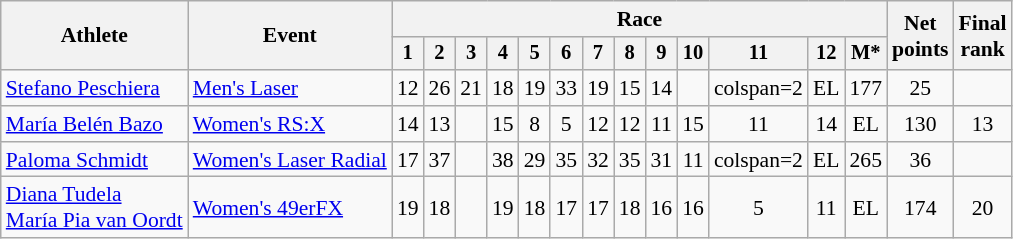<table class="wikitable" style="font-size:90%">
<tr>
<th rowspan="2">Athlete</th>
<th rowspan="2">Event</th>
<th colspan=13>Race</th>
<th rowspan=2>Net<br>points</th>
<th rowspan=2>Final<br>rank</th>
</tr>
<tr style="font-size:95%">
<th>1</th>
<th>2</th>
<th>3</th>
<th>4</th>
<th>5</th>
<th>6</th>
<th>7</th>
<th>8</th>
<th>9</th>
<th>10</th>
<th>11</th>
<th>12</th>
<th>M*</th>
</tr>
<tr align=center>
<td align=left><a href='#'>Stefano Peschiera</a></td>
<td align=left><a href='#'>Men's Laser</a></td>
<td>12</td>
<td>26</td>
<td>21</td>
<td>18</td>
<td>19</td>
<td>33</td>
<td>19</td>
<td>15</td>
<td>14</td>
<td></td>
<td>colspan=2 </td>
<td>EL</td>
<td>177</td>
<td>25</td>
</tr>
<tr align=center>
<td align=left><a href='#'>María Belén Bazo</a></td>
<td align=left><a href='#'>Women's RS:X</a></td>
<td>14</td>
<td>13</td>
<td></td>
<td>15</td>
<td>8</td>
<td>5</td>
<td>12</td>
<td>12</td>
<td>11</td>
<td>15</td>
<td>11</td>
<td>14</td>
<td>EL</td>
<td>130</td>
<td>13</td>
</tr>
<tr align=center>
<td align=left><a href='#'>Paloma Schmidt</a></td>
<td align=left><a href='#'>Women's Laser Radial</a></td>
<td>17</td>
<td>37</td>
<td></td>
<td>38</td>
<td>29</td>
<td>35</td>
<td>32</td>
<td>35</td>
<td>31</td>
<td>11</td>
<td>colspan=2 </td>
<td>EL</td>
<td>265</td>
<td>36</td>
</tr>
<tr align=center>
<td align=left><a href='#'>Diana Tudela</a><br><a href='#'>María Pia van Oordt</a></td>
<td align=left><a href='#'>Women's 49erFX</a></td>
<td>19</td>
<td>18</td>
<td></td>
<td>19</td>
<td>18</td>
<td>17</td>
<td>17</td>
<td>18</td>
<td>16</td>
<td>16</td>
<td>5</td>
<td>11</td>
<td>EL</td>
<td>174</td>
<td>20</td>
</tr>
</table>
